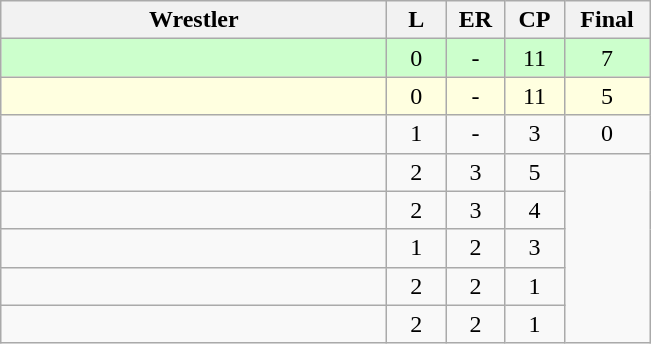<table class="wikitable" style="text-align: center;" |>
<tr>
<th width="250">Wrestler</th>
<th width="32">L</th>
<th width="32">ER</th>
<th width="32">CP</th>
<th width="50">Final</th>
</tr>
<tr bgcolor="ccffcc">
<td style="text-align:left;"></td>
<td>0</td>
<td>-</td>
<td>11</td>
<td>7</td>
</tr>
<tr bgcolor="lightyellow">
<td style="text-align:left;"></td>
<td>0</td>
<td>-</td>
<td>11</td>
<td>5</td>
</tr>
<tr>
<td style="text-align:left;"></td>
<td>1</td>
<td>-</td>
<td>3</td>
<td>0</td>
</tr>
<tr>
<td style="text-align:left;"></td>
<td>2</td>
<td>3</td>
<td>5</td>
</tr>
<tr>
<td style="text-align:left;"></td>
<td>2</td>
<td>3</td>
<td>4</td>
</tr>
<tr>
<td style="text-align:left;"></td>
<td>1</td>
<td>2</td>
<td>3</td>
</tr>
<tr>
<td style="text-align:left;"></td>
<td>2</td>
<td>2</td>
<td>1</td>
</tr>
<tr>
<td style="text-align:left;"></td>
<td>2</td>
<td>2</td>
<td>1</td>
</tr>
</table>
